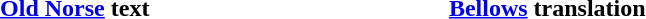<table width="50%">
<tr>
<th width="25%"><a href='#'>Old Norse</a> text</th>
<th width="25%"><a href='#'>Bellows</a> translation</th>
</tr>
<tr>
<td><br></td>
<td><br></td>
</tr>
</table>
